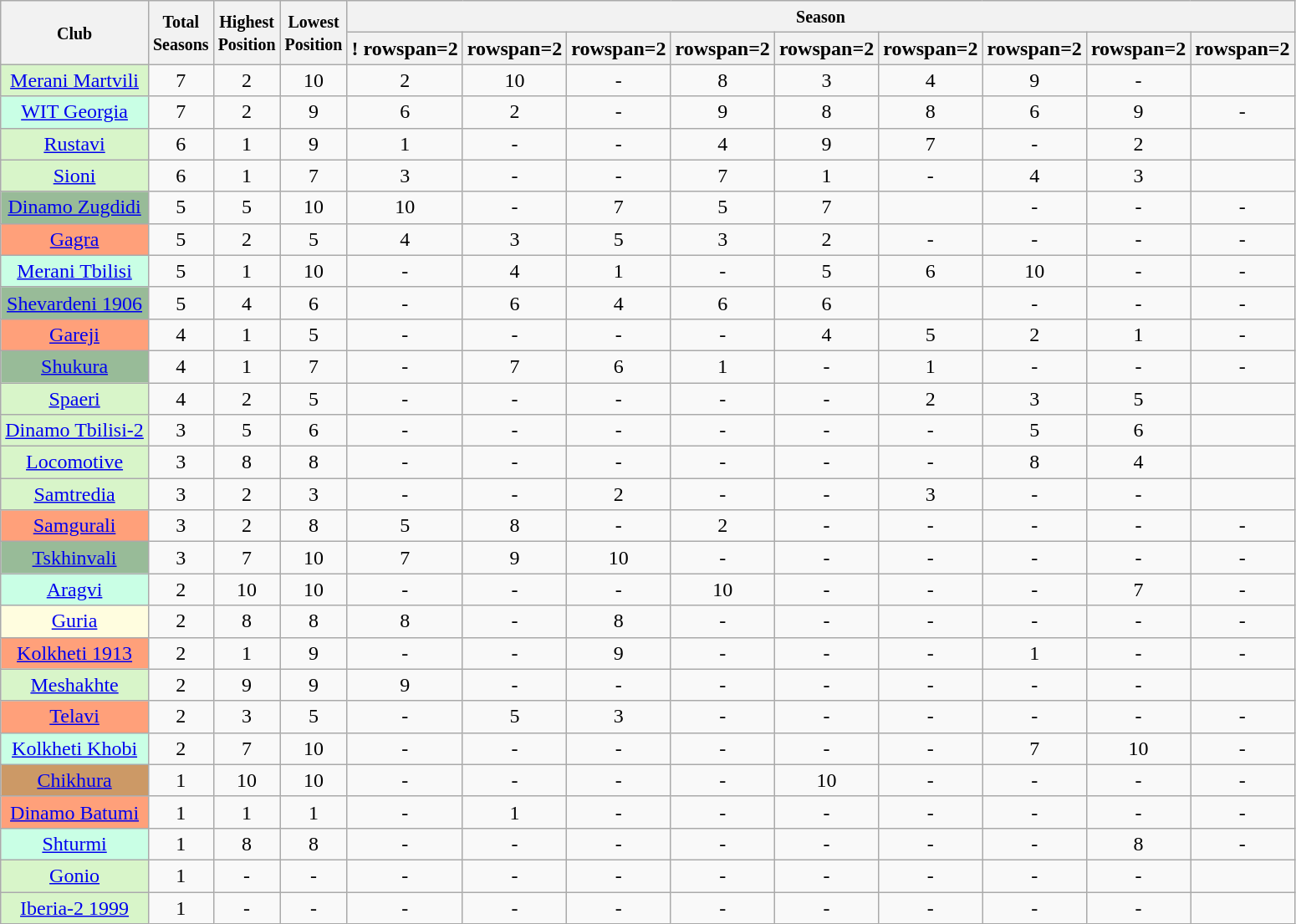<table class="wikitable sortable" style="text-align:center;">
<tr>
<th rowspan=2><small>Club</small></th>
<th rowspan=2><small>Total <br> Seasons </small></th>
<th rowspan=2><small> Highest <br>Position</small></th>
<th rowspan=2><small> Lowest <br>Position</small></th>
<th colspan=18><small> Season</small></th>
</tr>
<tr>
<th>! rowspan=2 </th>
<th>rowspan=2 </th>
<th>rowspan=2 </th>
<th>rowspan=2 </th>
<th>rowspan=2 </th>
<th>rowspan=2 </th>
<th>rowspan=2 </th>
<th>rowspan=2 </th>
<th>rowspan=2 </th>
</tr>
<tr>
<td style="background:#D8F5C9"><a href='#'>Merani Martvili</a></td>
<td>7</td>
<td>2</td>
<td>10</td>
<td>2</td>
<td>10</td>
<td>-</td>
<td>8</td>
<td>3</td>
<td>4</td>
<td>9</td>
<td>-</td>
<td></td>
</tr>
<tr>
<td style="background:#C9FFE5"><a href='#'>WIT Georgia</a></td>
<td>7</td>
<td>2</td>
<td>9</td>
<td>6</td>
<td>2</td>
<td>-</td>
<td>9</td>
<td>8</td>
<td>8</td>
<td>6</td>
<td>9</td>
<td>-</td>
</tr>
<tr>
<td style="background:#D8F5C9"><a href='#'>Rustavi</a></td>
<td>6</td>
<td>1</td>
<td>9</td>
<td>1</td>
<td>-</td>
<td>-</td>
<td>4</td>
<td>9</td>
<td>7</td>
<td>-</td>
<td>2</td>
<td></td>
</tr>
<tr>
<td style="background:#D8F5C9"><a href='#'>Sioni</a></td>
<td>6</td>
<td>1</td>
<td>7</td>
<td>3</td>
<td>-</td>
<td>-</td>
<td>7</td>
<td>1</td>
<td>-</td>
<td>4</td>
<td>3</td>
<td></td>
</tr>
<tr>
<td style="background:#98bb98"><a href='#'>Dinamo Zugdidi</a></td>
<td>5</td>
<td>5</td>
<td>10</td>
<td>10</td>
<td>-</td>
<td>7</td>
<td>5</td>
<td>7</td>
<td></td>
<td>-</td>
<td>-</td>
<td>-</td>
</tr>
<tr>
<td style="background:#ffa07a;"><a href='#'>Gagra</a></td>
<td>5</td>
<td>2</td>
<td>5</td>
<td>4</td>
<td>3</td>
<td>5</td>
<td>3</td>
<td>2</td>
<td>-</td>
<td>-</td>
<td>-</td>
<td>-</td>
</tr>
<tr>
<td style="background:#C9FFE5"><a href='#'>Merani Tbilisi</a></td>
<td>5</td>
<td>1</td>
<td>10</td>
<td>-</td>
<td>4</td>
<td>1</td>
<td>-</td>
<td>5</td>
<td>6</td>
<td>10</td>
<td>-</td>
<td>-</td>
</tr>
<tr>
<td style="background:#98bb98"><a href='#'>Shevardeni 1906</a></td>
<td>5</td>
<td>4</td>
<td>6</td>
<td>-</td>
<td>6</td>
<td>4</td>
<td>6</td>
<td>6</td>
<td></td>
<td>-</td>
<td>-</td>
<td>-</td>
</tr>
<tr>
<td style="background:#ffa07a;"><a href='#'>Gareji</a></td>
<td>4</td>
<td>1</td>
<td>5</td>
<td>-</td>
<td>-</td>
<td>-</td>
<td>-</td>
<td>4</td>
<td>5</td>
<td>2</td>
<td>1</td>
<td>-</td>
</tr>
<tr>
<td style="background:#98bb98"><a href='#'>Shukura</a></td>
<td>4</td>
<td>1</td>
<td>7</td>
<td>-</td>
<td>7</td>
<td>6</td>
<td>1</td>
<td>-</td>
<td>1</td>
<td>-</td>
<td>-</td>
<td>-</td>
</tr>
<tr>
<td style="background:#D8F5C9"><a href='#'>Spaeri</a></td>
<td>4</td>
<td>2</td>
<td>5</td>
<td>-</td>
<td>-</td>
<td>-</td>
<td>-</td>
<td>-</td>
<td>2</td>
<td>3</td>
<td>5</td>
<td></td>
</tr>
<tr>
<td style="background:#D8F5C9"><a href='#'>Dinamo Tbilisi-2</a></td>
<td>3</td>
<td>5</td>
<td>6</td>
<td>-</td>
<td>-</td>
<td>-</td>
<td>-</td>
<td>-</td>
<td>-</td>
<td>5</td>
<td>6</td>
<td></td>
</tr>
<tr>
<td style="background:#D8F5C9"><a href='#'>Locomotive</a></td>
<td>3</td>
<td>8</td>
<td>8</td>
<td>-</td>
<td>-</td>
<td>-</td>
<td>-</td>
<td>-</td>
<td>-</td>
<td>8</td>
<td>4</td>
<td></td>
</tr>
<tr>
<td style="background:#D8F5C9"><a href='#'>Samtredia</a></td>
<td>3</td>
<td>2</td>
<td>3</td>
<td>-</td>
<td>-</td>
<td>2</td>
<td>-</td>
<td>-</td>
<td>3</td>
<td>-</td>
<td>-</td>
<td></td>
</tr>
<tr>
<td style="background:#ffa07a;"><a href='#'>Samgurali</a></td>
<td>3</td>
<td>2</td>
<td>8</td>
<td>5</td>
<td>8</td>
<td>-</td>
<td>2</td>
<td>-</td>
<td>-</td>
<td>-</td>
<td>-</td>
<td>-</td>
</tr>
<tr>
<td style="background:#98bb98"><a href='#'>Tskhinvali</a></td>
<td>3</td>
<td>7</td>
<td>10</td>
<td>7</td>
<td>9</td>
<td>10</td>
<td>-</td>
<td>-</td>
<td>-</td>
<td>-</td>
<td>-</td>
<td>-</td>
</tr>
<tr>
<td style="background:#C9FFE5"><a href='#'>Aragvi</a></td>
<td>2</td>
<td>10</td>
<td>10</td>
<td>-</td>
<td>-</td>
<td>-</td>
<td>10</td>
<td>-</td>
<td>-</td>
<td>-</td>
<td>7</td>
<td>-</td>
</tr>
<tr>
<td style="background:#FFFDDF"><a href='#'>Guria</a></td>
<td>2</td>
<td>8</td>
<td>8</td>
<td>8</td>
<td>-</td>
<td>8</td>
<td>-</td>
<td>-</td>
<td>-</td>
<td>-</td>
<td>-</td>
<td>-</td>
</tr>
<tr>
<td style="background:#ffa07a;"><a href='#'>Kolkheti 1913</a></td>
<td>2</td>
<td>1</td>
<td>9</td>
<td>-</td>
<td>-</td>
<td>9</td>
<td>-</td>
<td>-</td>
<td>-</td>
<td>1</td>
<td>-</td>
<td>-</td>
</tr>
<tr>
<td style="background:#D8F5C9"><a href='#'>Meshakhte</a></td>
<td>2</td>
<td>9</td>
<td>9</td>
<td>9</td>
<td>-</td>
<td>-</td>
<td>-</td>
<td>-</td>
<td>-</td>
<td>-</td>
<td>-</td>
<td></td>
</tr>
<tr>
<td style="background:#ffa07a;"><a href='#'>Telavi</a></td>
<td>2</td>
<td>3</td>
<td>5</td>
<td>-</td>
<td>5</td>
<td>3</td>
<td>-</td>
<td>-</td>
<td>-</td>
<td>-</td>
<td>-</td>
<td>-</td>
</tr>
<tr>
<td style="background:#C9FFE5"><a href='#'>Kolkheti Khobi</a></td>
<td>2</td>
<td>7</td>
<td>10</td>
<td>-</td>
<td>-</td>
<td>-</td>
<td>-</td>
<td>-</td>
<td>-</td>
<td>7</td>
<td>10</td>
<td>-</td>
</tr>
<tr>
<td style="background:#cc9966"><a href='#'>Chikhura</a></td>
<td>1</td>
<td>10</td>
<td>10</td>
<td>-</td>
<td>-</td>
<td>-</td>
<td>-</td>
<td>10</td>
<td>-</td>
<td>-</td>
<td>-</td>
<td>-</td>
</tr>
<tr>
<td style="background:#ffa07a;"><a href='#'>Dinamo Batumi</a></td>
<td>1</td>
<td>1</td>
<td>1</td>
<td>-</td>
<td>1</td>
<td>-</td>
<td>-</td>
<td>-</td>
<td>-</td>
<td>-</td>
<td>-</td>
<td>-</td>
</tr>
<tr>
<td style="background:#C9FFE5"><a href='#'>Shturmi</a></td>
<td>1</td>
<td>8</td>
<td>8</td>
<td>-</td>
<td>-</td>
<td>-</td>
<td>-</td>
<td>-</td>
<td>-</td>
<td>-</td>
<td>8</td>
<td>-</td>
</tr>
<tr>
<td style="background:#D8F5C9"><a href='#'>Gonio</a></td>
<td>1</td>
<td>-</td>
<td>-</td>
<td>-</td>
<td>-</td>
<td>-</td>
<td>-</td>
<td>-</td>
<td>-</td>
<td>-</td>
<td>-</td>
<td></td>
</tr>
<tr>
<td style="background:#D8F5C9"><a href='#'>Iberia-2 1999</a></td>
<td>1</td>
<td>-</td>
<td>-</td>
<td>-</td>
<td>-</td>
<td>-</td>
<td>-</td>
<td>-</td>
<td>-</td>
<td>-</td>
<td>-</td>
<td></td>
</tr>
</table>
